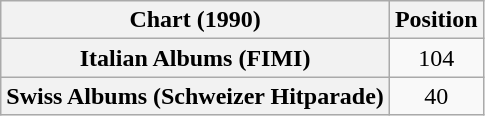<table class="wikitable plainrowheaders sortable">
<tr>
<th>Chart (1990)</th>
<th>Position</th>
</tr>
<tr>
<th scope="row">Italian Albums (FIMI)</th>
<td align=center>104</td>
</tr>
<tr>
<th scope="row">Swiss Albums (Schweizer Hitparade)</th>
<td align=center>40</td>
</tr>
</table>
